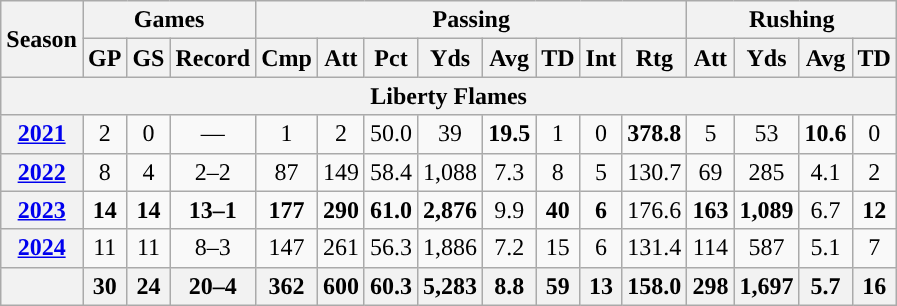<table class="wikitable" style="text-align:center;">
<tr>
<th rowspan="2">Season</th>
<th colspan="3">Games</th>
<th colspan="8">Passing</th>
<th colspan="5">Rushing</th>
</tr>
<tr>
<th>GP</th>
<th>GS</th>
<th>Record</th>
<th>Cmp</th>
<th>Att</th>
<th>Pct</th>
<th>Yds</th>
<th>Avg</th>
<th>TD</th>
<th>Int</th>
<th>Rtg</th>
<th>Att</th>
<th>Yds</th>
<th>Avg</th>
<th>TD</th>
</tr>
<tr>
<th colspan="16">Liberty Flames</th>
</tr>
<tr>
<th><a href='#'>2021</a></th>
<td>2</td>
<td>0</td>
<td>—</td>
<td>1</td>
<td>2</td>
<td>50.0</td>
<td>39</td>
<td><strong>19.5</strong></td>
<td>1</td>
<td>0</td>
<td><strong>378.8</strong></td>
<td>5</td>
<td>53</td>
<td><strong>10.6</strong></td>
<td>0</td>
</tr>
<tr>
<th><a href='#'>2022</a></th>
<td>8</td>
<td>4</td>
<td>2–2</td>
<td>87</td>
<td>149</td>
<td>58.4</td>
<td>1,088</td>
<td>7.3</td>
<td>8</td>
<td>5</td>
<td>130.7</td>
<td>69</td>
<td>285</td>
<td>4.1</td>
<td>2</td>
</tr>
<tr>
<th><a href='#'>2023</a></th>
<td><strong>14</strong></td>
<td><strong>14</strong></td>
<td><strong>13–1</strong></td>
<td><strong>177</strong></td>
<td><strong>290</strong></td>
<td><strong>61.0</strong></td>
<td><strong>2,876</strong></td>
<td>9.9</td>
<td><strong>40</strong></td>
<td><strong>6</strong></td>
<td>176.6</td>
<td><strong>163</strong></td>
<td><strong>1,089</strong></td>
<td>6.7</td>
<td><strong>12</strong></td>
</tr>
<tr>
<th><a href='#'>2024</a></th>
<td>11</td>
<td>11</td>
<td>8–3</td>
<td>147</td>
<td>261</td>
<td>56.3</td>
<td>1,886</td>
<td>7.2</td>
<td>15</td>
<td>6</td>
<td>131.4</td>
<td>114</td>
<td>587</td>
<td>5.1</td>
<td>7</td>
</tr>
<tr>
<th></th>
<th>30</th>
<th>24</th>
<th>20–4</th>
<th>362</th>
<th>600</th>
<th>60.3</th>
<th>5,283</th>
<th>8.8</th>
<th>59</th>
<th>13</th>
<th>158.0</th>
<th>298</th>
<th>1,697</th>
<th>5.7</th>
<th>16</th>
</tr>
</table>
